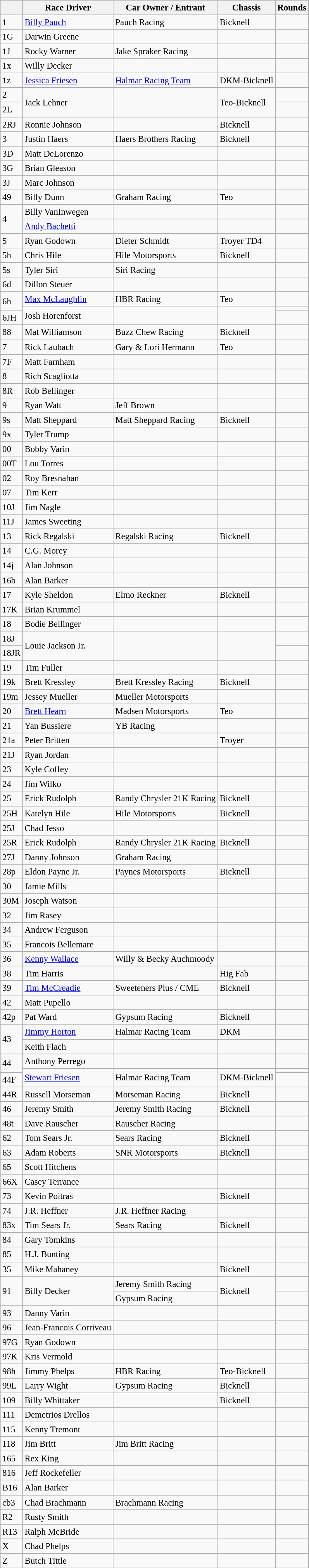<table class="wikitable" style="font-size: 95%;">
<tr>
<th></th>
<th>Race Driver</th>
<th>Car Owner / Entrant</th>
<th>Chassis</th>
<th>Rounds</th>
</tr>
<tr>
<td>1</td>
<td><a href='#'>Billy Pauch</a></td>
<td>Pauch Racing</td>
<td>Bicknell</td>
<td></td>
</tr>
<tr>
<td>1G</td>
<td>Darwin Greene</td>
<td></td>
<td></td>
<td></td>
</tr>
<tr>
<td>1J</td>
<td>Rocky Warner</td>
<td>Jake Spraker Racing</td>
<td></td>
<td></td>
</tr>
<tr>
<td>1x</td>
<td>Willy Decker</td>
<td></td>
<td></td>
<td></td>
</tr>
<tr>
<td>1z</td>
<td><a href='#'>Jessica Friesen</a></td>
<td><a href='#'>Halmar Racing Team</a></td>
<td>DKM-Bicknell</td>
<td></td>
</tr>
<tr>
</tr>
<tr>
<td>2</td>
<td rowspan=2>Jack Lehner</td>
<td rowspan=2></td>
<td rowspan=2>Teo-Bicknell</td>
<td></td>
</tr>
<tr>
<td>2L</td>
<td></td>
</tr>
<tr>
<td>2RJ</td>
<td>Ronnie Johnson</td>
<td></td>
<td>Bicknell</td>
<td></td>
</tr>
<tr>
<td>3</td>
<td>Justin Haers</td>
<td>Haers Brothers Racing</td>
<td>Bicknell</td>
<td></td>
</tr>
<tr>
<td>3D</td>
<td>Matt DeLorenzo</td>
<td></td>
<td></td>
<td></td>
</tr>
<tr>
<td>3G</td>
<td>Brian Gleason</td>
<td></td>
<td></td>
<td></td>
</tr>
<tr>
<td>3J</td>
<td>Marc Johnson</td>
<td></td>
<td></td>
<td></td>
</tr>
<tr>
<td>49</td>
<td>Billy Dunn</td>
<td>Graham Racing</td>
<td>Teo</td>
<td></td>
</tr>
<tr>
<td rowspan=2>4</td>
<td>Billy VanInwegen</td>
<td></td>
<td></td>
<td></td>
</tr>
<tr>
<td><a href='#'>Andy Bachetti</a></td>
<td></td>
<td></td>
<td></td>
</tr>
<tr>
<td>5</td>
<td>Ryan Godown</td>
<td>Dieter Schmidt</td>
<td>Troyer TD4</td>
<td></td>
</tr>
<tr>
<td>5h</td>
<td>Chris Hile</td>
<td>Hile Motorsports</td>
<td>Bicknell</td>
<td></td>
</tr>
<tr>
<td>5s</td>
<td>Tyler Siri</td>
<td>Siri Racing</td>
<td></td>
<td></td>
</tr>
<tr>
<td>6d</td>
<td>Dillon Steuer</td>
<td></td>
<td></td>
<td></td>
</tr>
<tr>
<td rowspan=2>6h</td>
<td><a href='#'>Max McLaughlin</a></td>
<td>HBR Racing</td>
<td>Teo</td>
<td></td>
</tr>
<tr>
<td rowspan=2>Josh Horenforst</td>
<td rowspan=2></td>
<td rowspan=2></td>
<td></td>
</tr>
<tr>
<td>6JH</td>
<td></td>
</tr>
<tr>
<td>88</td>
<td>Mat Williamson</td>
<td>Buzz Chew Racing</td>
<td>Bicknell</td>
<td></td>
</tr>
<tr>
<td>7</td>
<td>Rick Laubach</td>
<td>Gary & Lori Hermann</td>
<td>Teo</td>
<td></td>
</tr>
<tr>
<td>7F</td>
<td>Matt Farnham</td>
<td></td>
<td></td>
<td></td>
</tr>
<tr>
<td>8</td>
<td>Rich Scagliotta</td>
<td></td>
<td></td>
<td></td>
</tr>
<tr>
<td>8R</td>
<td>Rob Bellinger</td>
<td></td>
<td></td>
<td></td>
</tr>
<tr>
<td>9</td>
<td>Ryan Watt</td>
<td>Jeff Brown</td>
<td></td>
<td></td>
</tr>
<tr>
<td>9s</td>
<td>Matt Sheppard</td>
<td>Matt Sheppard Racing</td>
<td>Bicknell</td>
<td></td>
</tr>
<tr>
<td>9x</td>
<td>Tyler Trump</td>
<td></td>
<td></td>
<td></td>
</tr>
<tr>
<td>00</td>
<td>Bobby Varin</td>
<td></td>
<td></td>
<td></td>
</tr>
<tr>
<td>00T</td>
<td>Lou Torres</td>
<td></td>
<td></td>
<td></td>
</tr>
<tr>
<td>02</td>
<td>Roy Bresnahan</td>
<td></td>
<td></td>
<td></td>
</tr>
<tr>
<td>07</td>
<td>Tim Kerr</td>
<td></td>
<td></td>
<td></td>
</tr>
<tr>
<td>10J</td>
<td>Jim Nagle</td>
<td></td>
<td></td>
<td></td>
</tr>
<tr>
<td>11J</td>
<td>James Sweeting</td>
<td></td>
<td></td>
<td></td>
</tr>
<tr>
<td>13</td>
<td>Rick Regalski</td>
<td>Regalski Racing</td>
<td>Bicknell</td>
<td></td>
</tr>
<tr>
<td>14</td>
<td>C.G. Morey</td>
<td></td>
<td></td>
<td></td>
</tr>
<tr>
<td>14j</td>
<td>Alan Johnson</td>
<td></td>
<td></td>
<td></td>
</tr>
<tr>
<td>16b</td>
<td>Alan Barker</td>
<td></td>
<td></td>
<td></td>
</tr>
<tr>
<td>17</td>
<td>Kyle Sheldon</td>
<td>Elmo Reckner</td>
<td>Bicknell</td>
<td></td>
</tr>
<tr>
<td>17K</td>
<td>Brian Krummel</td>
<td></td>
<td></td>
<td></td>
</tr>
<tr>
<td>18</td>
<td>Bodie Bellinger</td>
<td></td>
<td></td>
<td></td>
</tr>
<tr>
<td>18J</td>
<td rowspan=2>Louie Jackson Jr.</td>
<td rowspan=2></td>
<td rowspan=2></td>
<td></td>
</tr>
<tr>
<td>18JR</td>
<td></td>
</tr>
<tr>
<td>19</td>
<td>Tim Fuller</td>
<td></td>
<td></td>
<td></td>
</tr>
<tr>
<td>19k</td>
<td>Brett Kressley</td>
<td>Brett Kressley Racing</td>
<td>Bicknell</td>
<td></td>
</tr>
<tr>
<td>19m</td>
<td>Jessey Mueller</td>
<td>Mueller Motorsports</td>
<td></td>
<td></td>
</tr>
<tr>
<td>20</td>
<td><a href='#'>Brett Hearn</a></td>
<td>Madsen Motorsports</td>
<td>Teo</td>
<td></td>
</tr>
<tr>
<td>21</td>
<td>Yan Bussiere</td>
<td>YB Racing</td>
<td></td>
<td></td>
</tr>
<tr>
<td>21a</td>
<td>Peter Britten</td>
<td></td>
<td>Troyer</td>
<td></td>
</tr>
<tr>
<td>21J</td>
<td>Ryan Jordan</td>
<td></td>
<td></td>
<td></td>
</tr>
<tr>
<td>23</td>
<td>Kyle Coffey</td>
<td></td>
<td></td>
<td></td>
</tr>
<tr>
<td>24</td>
<td>Jim Wilko</td>
<td></td>
<td></td>
<td></td>
</tr>
<tr>
<td>25</td>
<td>Erick Rudolph</td>
<td>Randy Chrysler 21K Racing</td>
<td>Bicknell</td>
<td></td>
</tr>
<tr>
<td>25H</td>
<td>Katelyn Hile</td>
<td>Hile Motorsports</td>
<td>Bicknell</td>
<td></td>
</tr>
<tr>
<td>25J</td>
<td>Chad Jesso</td>
<td></td>
<td></td>
<td></td>
</tr>
<tr>
<td>25R</td>
<td>Erick Rudolph</td>
<td>Randy Chrysler 21K Racing</td>
<td>Bicknell</td>
<td></td>
</tr>
<tr>
<td>27J</td>
<td>Danny Johnson</td>
<td>Graham Racing</td>
<td></td>
<td></td>
</tr>
<tr>
<td>28p</td>
<td>Eldon Payne Jr.</td>
<td>Paynes Motorsports</td>
<td>Bicknell</td>
<td></td>
</tr>
<tr>
<td>30</td>
<td>Jamie Mills</td>
<td></td>
<td></td>
<td></td>
</tr>
<tr>
<td>30M</td>
<td>Joseph Watson</td>
<td></td>
<td></td>
<td></td>
</tr>
<tr>
<td>32</td>
<td>Jim Rasey</td>
<td></td>
<td></td>
<td></td>
</tr>
<tr>
<td>34</td>
<td>Andrew Ferguson</td>
<td></td>
<td></td>
<td></td>
</tr>
<tr>
<td>35</td>
<td>Francois Bellemare</td>
<td></td>
<td></td>
<td></td>
</tr>
<tr>
<td>36</td>
<td><a href='#'>Kenny Wallace</a></td>
<td>Willy & Becky Auchmoody</td>
<td></td>
<td></td>
</tr>
<tr>
<td>38</td>
<td>Tim Harris</td>
<td></td>
<td>Hig Fab</td>
<td></td>
</tr>
<tr>
<td>39</td>
<td><a href='#'>Tim McCreadie</a></td>
<td>Sweeteners Plus / CME</td>
<td>Bicknell</td>
<td></td>
</tr>
<tr>
<td>42</td>
<td>Matt Pupello</td>
<td></td>
<td></td>
<td></td>
</tr>
<tr>
<td>42p</td>
<td>Pat Ward</td>
<td>Gypsum Racing</td>
<td>Bicknell</td>
<td></td>
</tr>
<tr>
<td rowspan=2>43</td>
<td><a href='#'>Jimmy Horton</a></td>
<td>Halmar Racing Team</td>
<td>DKM</td>
<td></td>
</tr>
<tr>
<td>Keith Flach</td>
<td></td>
<td></td>
<td></td>
</tr>
<tr>
<td rowspan=2>44</td>
<td>Anthony Perrego</td>
<td></td>
<td></td>
<td></td>
</tr>
<tr>
<td rowspan=2><a href='#'>Stewart Friesen</a></td>
<td rowspan=2>Halmar Racing Team</td>
<td rowspan=2>DKM-Bicknell</td>
<td></td>
</tr>
<tr>
<td>44F</td>
<td></td>
</tr>
<tr>
<td>44R</td>
<td>Russell Morseman</td>
<td>Morseman Racing</td>
<td>Bicknell</td>
<td></td>
</tr>
<tr>
<td>46</td>
<td>Jeremy Smith</td>
<td>Jeremy Smith Racing</td>
<td>Bicknell</td>
<td></td>
</tr>
<tr>
<td>48t</td>
<td>Dave Rauscher</td>
<td>Rauscher Racing</td>
<td></td>
<td></td>
</tr>
<tr>
<td>62</td>
<td>Tom Sears Jr.</td>
<td>Sears Racing</td>
<td>Bicknell</td>
<td></td>
</tr>
<tr>
<td>63</td>
<td>Adam Roberts</td>
<td>SNR Motorsports</td>
<td>Bicknell</td>
<td></td>
</tr>
<tr>
<td>65</td>
<td>Scott Hitchens</td>
<td></td>
<td></td>
<td></td>
</tr>
<tr>
<td>66X</td>
<td>Casey Terrance</td>
<td></td>
<td></td>
<td></td>
</tr>
<tr>
<td>73</td>
<td>Kevin Poitras</td>
<td></td>
<td>Bicknell</td>
<td></td>
</tr>
<tr>
<td>74</td>
<td>J.R. Heffner</td>
<td>J.R. Heffner Racing</td>
<td></td>
<td></td>
</tr>
<tr>
<td>83x</td>
<td>Tim Sears Jr.</td>
<td>Sears Racing</td>
<td>Bicknell</td>
<td></td>
</tr>
<tr>
<td>84</td>
<td>Gary Tomkins</td>
<td></td>
<td></td>
<td></td>
</tr>
<tr>
<td>85</td>
<td>H.J. Bunting</td>
<td></td>
<td></td>
<td></td>
</tr>
<tr>
<td>35</td>
<td>Mike Mahaney</td>
<td></td>
<td>Bicknell</td>
<td></td>
</tr>
<tr>
<td rowspan=2>91</td>
<td rowspan=2>Billy Decker</td>
<td>Jeremy Smith Racing</td>
<td rowspan=2>Bicknell</td>
<td></td>
</tr>
<tr>
<td>Gypsum Racing</td>
<td></td>
</tr>
<tr>
<td>93</td>
<td>Danny Varin</td>
<td></td>
<td></td>
<td></td>
</tr>
<tr>
<td>96</td>
<td>Jean-Francois Corriveau</td>
<td></td>
<td></td>
<td></td>
</tr>
<tr>
<td>97G</td>
<td>Ryan Godown</td>
<td></td>
<td></td>
<td></td>
</tr>
<tr>
<td>97K</td>
<td>Kris Vermold</td>
<td></td>
<td></td>
<td></td>
</tr>
<tr>
<td>98h</td>
<td>Jimmy Phelps</td>
<td>HBR Racing</td>
<td>Teo-Bicknell</td>
<td></td>
</tr>
<tr>
<td>99L</td>
<td>Larry Wight</td>
<td>Gypsum Racing</td>
<td>Bicknell</td>
<td></td>
</tr>
<tr>
<td>109</td>
<td>Billy Whittaker</td>
<td></td>
<td>Bicknell</td>
<td></td>
</tr>
<tr>
<td>111</td>
<td>Demetrios Drellos</td>
<td></td>
<td></td>
<td></td>
</tr>
<tr>
<td>115</td>
<td>Kenny Tremont</td>
<td></td>
<td></td>
<td></td>
</tr>
<tr>
<td>118</td>
<td>Jim Britt</td>
<td>Jim Britt Racing</td>
<td></td>
<td></td>
</tr>
<tr>
<td>165</td>
<td>Rex King</td>
<td></td>
<td></td>
<td></td>
</tr>
<tr>
<td>816</td>
<td>Jeff Rockefeller</td>
<td></td>
<td></td>
<td></td>
</tr>
<tr>
<td>B16</td>
<td>Alan Barker</td>
<td></td>
<td></td>
<td></td>
</tr>
<tr>
<td>cb3</td>
<td>Chad Brachmann</td>
<td>Brachmann Racing</td>
<td></td>
<td></td>
</tr>
<tr>
<td>R2</td>
<td>Rusty Smith</td>
<td></td>
<td></td>
<td></td>
</tr>
<tr>
<td>R13</td>
<td>Ralph McBride</td>
<td></td>
<td></td>
<td></td>
</tr>
<tr>
<td>X</td>
<td>Chad Phelps</td>
<td></td>
<td></td>
<td></td>
</tr>
<tr>
<td>Z</td>
<td>Butch Tittle</td>
<td></td>
<td></td>
<td></td>
</tr>
</table>
